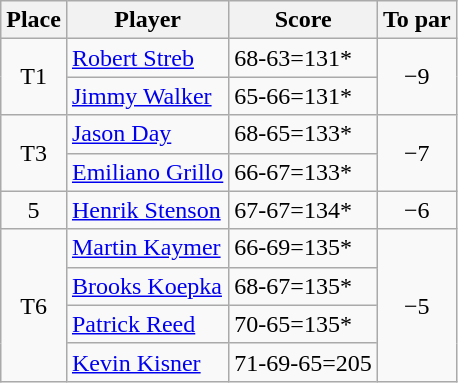<table class="wikitable">
<tr>
<th>Place</th>
<th>Player</th>
<th>Score</th>
<th>To par</th>
</tr>
<tr>
<td rowspan=2 align=center>T1</td>
<td> <a href='#'>Robert Streb</a></td>
<td>68-63=131*</td>
<td rowspan=2 align=center>−9</td>
</tr>
<tr>
<td> <a href='#'>Jimmy Walker</a></td>
<td>65-66=131*</td>
</tr>
<tr>
<td rowspan=2 align=center>T3</td>
<td> <a href='#'>Jason Day</a></td>
<td>68-65=133*</td>
<td rowspan=2 align=center>−7</td>
</tr>
<tr>
<td> <a href='#'>Emiliano Grillo</a></td>
<td>66-67=133*</td>
</tr>
<tr>
<td align=center>5</td>
<td> <a href='#'>Henrik Stenson</a></td>
<td>67-67=134*</td>
<td align=center>−6</td>
</tr>
<tr>
<td rowspan=4 align=center>T6</td>
<td> <a href='#'>Martin Kaymer</a></td>
<td>66-69=135*</td>
<td rowspan=4 align=center>−5</td>
</tr>
<tr>
<td> <a href='#'>Brooks Koepka</a></td>
<td>68-67=135*</td>
</tr>
<tr>
<td> <a href='#'>Patrick Reed</a></td>
<td>70-65=135*</td>
</tr>
<tr>
<td> <a href='#'>Kevin Kisner</a></td>
<td>71-69-65=205</td>
</tr>
</table>
